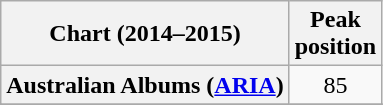<table class="wikitable plainrowheaders sortable" style="text-align:left;" style="text-align:center">
<tr>
<th scope="col">Chart (2014–2015)</th>
<th scope="col">Peak<br>position</th>
</tr>
<tr>
<th scope="row">Australian Albums (<a href='#'>ARIA</a>)</th>
<td align="center">85</td>
</tr>
<tr>
</tr>
<tr>
</tr>
<tr>
</tr>
<tr>
</tr>
<tr>
</tr>
<tr>
</tr>
<tr>
</tr>
<tr>
</tr>
<tr>
</tr>
</table>
